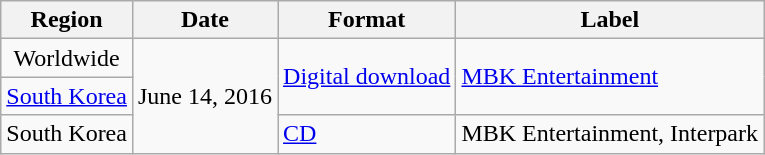<table class="wikitable">
<tr>
<th style="text-align:center;">Region</th>
<th style="text-align:center;">Date</th>
<th style="text-align:center;">Format</th>
<th style="text-align:center;">Label</th>
</tr>
<tr>
<td style="text-align:center;">Worldwide</td>
<td style="text-align:center;" rowspan=3>June 14, 2016</td>
<td rowspan=2><a href='#'>Digital download</a></td>
<td rowspan=2><a href='#'>MBK Entertainment</a></td>
</tr>
<tr>
<td style="text-align:center;"><a href='#'>South Korea</a></td>
</tr>
<tr>
<td style="text-align:center;">South Korea</td>
<td><a href='#'>CD</a></td>
<td>MBK Entertainment, Interpark</td>
</tr>
</table>
